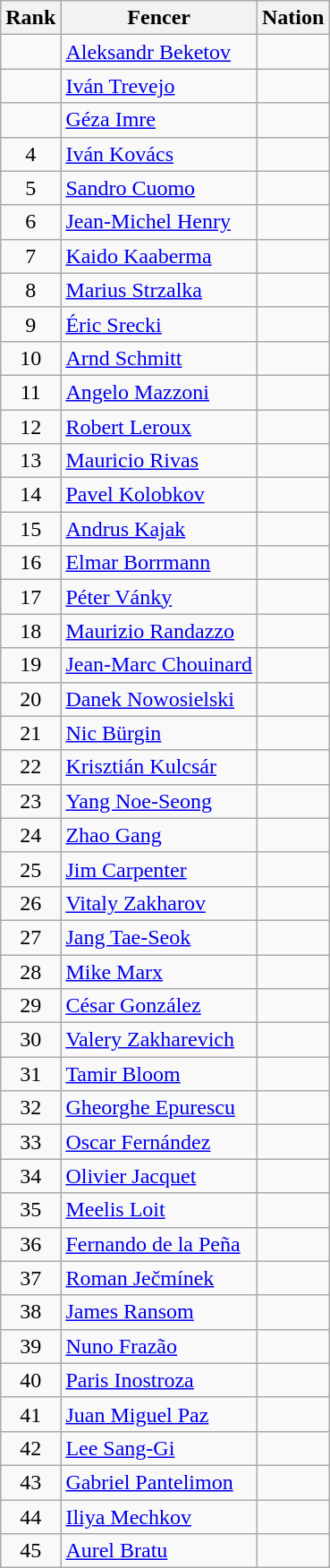<table class="wikitable sortable" style="text-align: center;">
<tr>
<th>Rank</th>
<th>Fencer</th>
<th>Nation</th>
</tr>
<tr>
<td></td>
<td align=left><a href='#'>Aleksandr Beketov</a></td>
<td align=left></td>
</tr>
<tr>
<td></td>
<td align=left><a href='#'>Iván Trevejo</a></td>
<td align=left></td>
</tr>
<tr>
<td></td>
<td align=left><a href='#'>Géza Imre</a></td>
<td align=left></td>
</tr>
<tr>
<td>4</td>
<td align=left><a href='#'>Iván Kovács</a></td>
<td align=left></td>
</tr>
<tr>
<td>5</td>
<td align=left><a href='#'>Sandro Cuomo</a></td>
<td align=left></td>
</tr>
<tr>
<td>6</td>
<td align=left><a href='#'>Jean-Michel Henry</a></td>
<td align=left></td>
</tr>
<tr>
<td>7</td>
<td align=left><a href='#'>Kaido Kaaberma</a></td>
<td align=left></td>
</tr>
<tr>
<td>8</td>
<td align=left><a href='#'>Marius Strzalka</a></td>
<td align=left></td>
</tr>
<tr>
<td>9</td>
<td align=left><a href='#'>Éric Srecki</a></td>
<td align=left></td>
</tr>
<tr>
<td>10</td>
<td align=left><a href='#'>Arnd Schmitt</a></td>
<td align=left></td>
</tr>
<tr>
<td>11</td>
<td align=left><a href='#'>Angelo Mazzoni</a></td>
<td align=left></td>
</tr>
<tr>
<td>12</td>
<td align=left><a href='#'>Robert Leroux</a></td>
<td align=left></td>
</tr>
<tr>
<td>13</td>
<td align=left><a href='#'>Mauricio Rivas</a></td>
<td align=left></td>
</tr>
<tr>
<td>14</td>
<td align=left><a href='#'>Pavel Kolobkov</a></td>
<td align=left></td>
</tr>
<tr>
<td>15</td>
<td align=left><a href='#'>Andrus Kajak</a></td>
<td align=left></td>
</tr>
<tr>
<td>16</td>
<td align=left><a href='#'>Elmar Borrmann</a></td>
<td align=left></td>
</tr>
<tr>
<td>17</td>
<td align=left><a href='#'>Péter Vánky</a></td>
<td align=left></td>
</tr>
<tr>
<td>18</td>
<td align=left><a href='#'>Maurizio Randazzo</a></td>
<td align=left></td>
</tr>
<tr>
<td>19</td>
<td align=left><a href='#'>Jean-Marc Chouinard</a></td>
<td align=left></td>
</tr>
<tr>
<td>20</td>
<td align=left><a href='#'>Danek Nowosielski</a></td>
<td align=left></td>
</tr>
<tr>
<td>21</td>
<td align=left><a href='#'>Nic Bürgin</a></td>
<td align=left></td>
</tr>
<tr>
<td>22</td>
<td align=left><a href='#'>Krisztián Kulcsár</a></td>
<td align=left></td>
</tr>
<tr>
<td>23</td>
<td align=left><a href='#'>Yang Noe-Seong</a></td>
<td align=left></td>
</tr>
<tr>
<td>24</td>
<td align=left><a href='#'>Zhao Gang</a></td>
<td align=left></td>
</tr>
<tr>
<td>25</td>
<td align=left><a href='#'>Jim Carpenter</a></td>
<td align=left></td>
</tr>
<tr>
<td>26</td>
<td align=left><a href='#'>Vitaly Zakharov</a></td>
<td align=left></td>
</tr>
<tr>
<td>27</td>
<td align=left><a href='#'>Jang Tae-Seok</a></td>
<td align=left></td>
</tr>
<tr>
<td>28</td>
<td align=left><a href='#'>Mike Marx</a></td>
<td align=left></td>
</tr>
<tr>
<td>29</td>
<td align=left><a href='#'>César González</a></td>
<td align=left></td>
</tr>
<tr>
<td>30</td>
<td align=left><a href='#'>Valery Zakharevich</a></td>
<td align=left></td>
</tr>
<tr>
<td>31</td>
<td align=left><a href='#'>Tamir Bloom</a></td>
<td align=left></td>
</tr>
<tr>
<td>32</td>
<td align=left><a href='#'>Gheorghe Epurescu</a></td>
<td align=left></td>
</tr>
<tr>
<td>33</td>
<td align=left><a href='#'>Oscar Fernández</a></td>
<td align=left></td>
</tr>
<tr>
<td>34</td>
<td align=left><a href='#'>Olivier Jacquet</a></td>
<td align=left></td>
</tr>
<tr>
<td>35</td>
<td align=left><a href='#'>Meelis Loit</a></td>
<td align=left></td>
</tr>
<tr>
<td>36</td>
<td align=left><a href='#'>Fernando de la Peña</a></td>
<td align=left></td>
</tr>
<tr>
<td>37</td>
<td align=left><a href='#'>Roman Ječmínek</a></td>
<td align=left></td>
</tr>
<tr>
<td>38</td>
<td align=left><a href='#'>James Ransom</a></td>
<td align=left></td>
</tr>
<tr>
<td>39</td>
<td align=left><a href='#'>Nuno Frazão</a></td>
<td align=left></td>
</tr>
<tr>
<td>40</td>
<td align=left><a href='#'>Paris Inostroza</a></td>
<td align=left></td>
</tr>
<tr>
<td>41</td>
<td align=left><a href='#'>Juan Miguel Paz</a></td>
<td align=left></td>
</tr>
<tr>
<td>42</td>
<td align=left><a href='#'>Lee Sang-Gi</a></td>
<td align=left></td>
</tr>
<tr>
<td>43</td>
<td align=left><a href='#'>Gabriel Pantelimon</a></td>
<td align=left></td>
</tr>
<tr>
<td>44</td>
<td align=left><a href='#'>Iliya Mechkov</a></td>
<td align=left></td>
</tr>
<tr>
<td>45</td>
<td align=left><a href='#'>Aurel Bratu</a></td>
<td align=left></td>
</tr>
</table>
